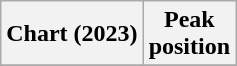<table class="wikitable sortable plainrowheaders" style="text-align:center">
<tr>
<th scope="col">Chart (2023)</th>
<th scope="col">Peak<br>position</th>
</tr>
<tr>
</tr>
</table>
